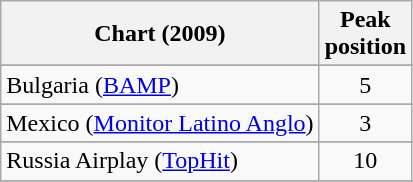<table class="wikitable sortable">
<tr>
<th>Chart (2009)</th>
<th>Peak<br>position</th>
</tr>
<tr>
</tr>
<tr>
</tr>
<tr>
</tr>
<tr>
</tr>
<tr>
<td>Bulgaria (<a href='#'>BAMP</a>)</td>
<td align=center>5</td>
</tr>
<tr>
</tr>
<tr>
</tr>
<tr>
</tr>
<tr>
</tr>
<tr>
</tr>
<tr>
</tr>
<tr>
</tr>
<tr>
<td>Mexico (<a href='#'>Monitor Latino Anglo</a>)<br></td>
<td align=center>3</td>
</tr>
<tr>
</tr>
<tr>
</tr>
<tr>
</tr>
<tr>
</tr>
<tr>
</tr>
<tr>
<td>Russia Airplay (<a href='#'>TopHit</a>)</td>
<td align=center>10</td>
</tr>
<tr>
</tr>
<tr>
</tr>
<tr>
</tr>
<tr>
</tr>
<tr>
</tr>
<tr>
</tr>
<tr>
</tr>
<tr>
</tr>
<tr>
</tr>
<tr>
</tr>
<tr>
</tr>
</table>
